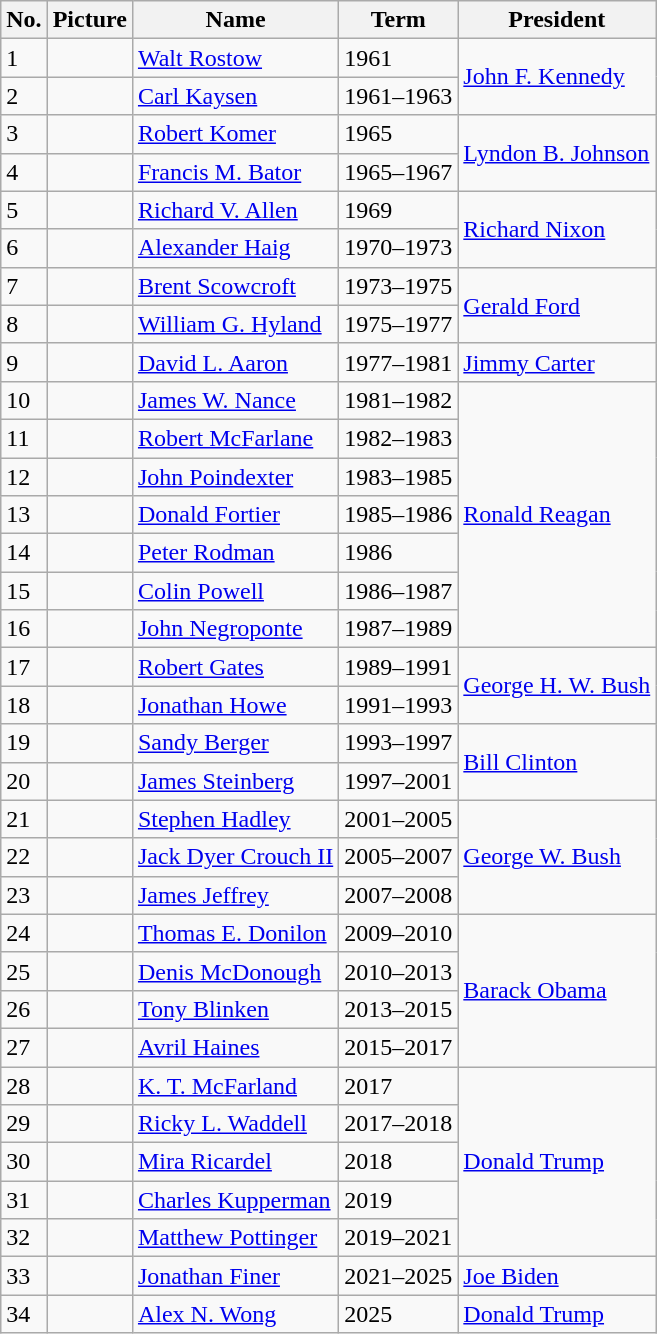<table class="wikitable mw-collapsible">
<tr>
<th>No.</th>
<th>Picture</th>
<th>Name</th>
<th>Term</th>
<th>President</th>
</tr>
<tr>
<td>1</td>
<td></td>
<td><a href='#'>Walt Rostow</a></td>
<td>1961</td>
<td rowspan=2><a href='#'>John F. Kennedy</a></td>
</tr>
<tr>
<td>2</td>
<td></td>
<td><a href='#'>Carl Kaysen</a></td>
<td>1961–1963</td>
</tr>
<tr>
<td>3</td>
<td></td>
<td><a href='#'>Robert Komer</a></td>
<td>1965</td>
<td rowspan=2><a href='#'>Lyndon B. Johnson</a></td>
</tr>
<tr>
<td>4</td>
<td></td>
<td><a href='#'>Francis M. Bator</a></td>
<td>1965–1967</td>
</tr>
<tr>
<td>5</td>
<td></td>
<td><a href='#'>Richard V. Allen</a></td>
<td>1969</td>
<td rowspan=2><a href='#'>Richard Nixon</a></td>
</tr>
<tr>
<td>6</td>
<td></td>
<td><a href='#'>Alexander Haig</a></td>
<td>1970–1973</td>
</tr>
<tr>
<td>7</td>
<td></td>
<td><a href='#'>Brent Scowcroft</a></td>
<td>1973–1975</td>
<td rowspan=2><a href='#'>Gerald Ford</a></td>
</tr>
<tr>
<td>8</td>
<td></td>
<td><a href='#'>William G. Hyland</a></td>
<td>1975–1977</td>
</tr>
<tr>
<td>9</td>
<td></td>
<td><a href='#'>David L. Aaron</a></td>
<td>1977–1981</td>
<td><a href='#'>Jimmy Carter</a></td>
</tr>
<tr>
<td>10</td>
<td></td>
<td><a href='#'>James W. Nance</a></td>
<td>1981–1982</td>
<td rowspan=7><a href='#'>Ronald Reagan</a></td>
</tr>
<tr>
<td>11</td>
<td></td>
<td><a href='#'>Robert McFarlane</a></td>
<td>1982–1983</td>
</tr>
<tr>
<td>12</td>
<td></td>
<td><a href='#'>John Poindexter</a></td>
<td>1983–1985</td>
</tr>
<tr>
<td>13</td>
<td></td>
<td><a href='#'>Donald Fortier</a></td>
<td>1985–1986</td>
</tr>
<tr>
<td>14</td>
<td></td>
<td><a href='#'>Peter Rodman</a></td>
<td>1986</td>
</tr>
<tr>
<td>15</td>
<td></td>
<td><a href='#'>Colin Powell</a></td>
<td>1986–1987</td>
</tr>
<tr>
<td>16</td>
<td></td>
<td><a href='#'>John Negroponte</a></td>
<td>1987–1989</td>
</tr>
<tr>
<td>17</td>
<td></td>
<td><a href='#'>Robert Gates</a></td>
<td>1989–1991</td>
<td rowspan=2><a href='#'>George H. W. Bush</a></td>
</tr>
<tr>
<td>18</td>
<td></td>
<td><a href='#'>Jonathan Howe</a></td>
<td>1991–1993</td>
</tr>
<tr>
<td>19</td>
<td></td>
<td><a href='#'>Sandy Berger</a></td>
<td>1993–1997</td>
<td rowspan=2><a href='#'>Bill Clinton</a></td>
</tr>
<tr>
<td>20</td>
<td></td>
<td><a href='#'>James Steinberg</a></td>
<td>1997–2001</td>
</tr>
<tr>
<td>21</td>
<td></td>
<td><a href='#'>Stephen Hadley</a></td>
<td>2001–2005</td>
<td rowspan=3><a href='#'>George W. Bush</a></td>
</tr>
<tr>
<td>22</td>
<td></td>
<td><a href='#'>Jack Dyer Crouch II</a></td>
<td>2005–2007</td>
</tr>
<tr>
<td>23</td>
<td></td>
<td><a href='#'>James Jeffrey</a></td>
<td>2007–2008</td>
</tr>
<tr>
<td>24</td>
<td></td>
<td><a href='#'>Thomas E. Donilon</a></td>
<td>2009–2010</td>
<td rowspan=4><a href='#'>Barack Obama</a></td>
</tr>
<tr>
<td>25</td>
<td></td>
<td><a href='#'>Denis McDonough</a></td>
<td>2010–2013</td>
</tr>
<tr>
<td>26</td>
<td></td>
<td><a href='#'>Tony Blinken</a></td>
<td>2013–2015</td>
</tr>
<tr>
<td>27</td>
<td></td>
<td><a href='#'>Avril Haines</a></td>
<td>2015–2017</td>
</tr>
<tr>
<td>28</td>
<td></td>
<td><a href='#'>K. T. McFarland</a></td>
<td>2017</td>
<td rowspan=5><a href='#'>Donald Trump</a></td>
</tr>
<tr>
<td>29</td>
<td></td>
<td><a href='#'>Ricky L. Waddell</a></td>
<td>2017–2018</td>
</tr>
<tr>
<td>30</td>
<td></td>
<td><a href='#'>Mira Ricardel</a></td>
<td>2018</td>
</tr>
<tr>
<td>31</td>
<td></td>
<td><a href='#'>Charles Kupperman</a></td>
<td>2019</td>
</tr>
<tr>
<td>32</td>
<td></td>
<td><a href='#'>Matthew Pottinger</a></td>
<td>2019–2021</td>
</tr>
<tr>
<td>33</td>
<td></td>
<td><a href='#'>Jonathan Finer</a></td>
<td>2021–2025</td>
<td><a href='#'>Joe Biden</a></td>
</tr>
<tr>
<td>34</td>
<td></td>
<td><a href='#'>Alex N. Wong</a></td>
<td>2025</td>
<td><a href='#'>Donald Trump</a></td>
</tr>
</table>
